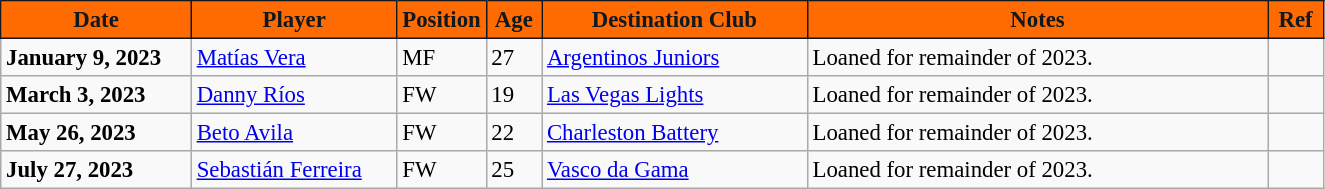<table class="wikitable" style="text-align:left; font-size:95%;">
<tr>
<th style="background:#FF6B00; color:#101820; border:1px solid #101820; width:120px;">Date</th>
<th style="background:#FF6B00; color:#101820; border:1px solid #101820; width:130px;">Player</th>
<th style="background:#FF6B00; color:#101820; border:1px solid #101820; width:50px;">Position</th>
<th style="background:#FF6B00; color:#101820; border:1px solid #101820; width:30px;">Age</th>
<th style="background:#FF6B00; color:#101820; border:1px solid #101820; width:170px;">Destination Club</th>
<th style="background:#FF6B00; color:#101820; border:1px solid #101820; width:300px;">Notes</th>
<th style="background:#FF6B00; color:#101820; border:1px solid #101820; width:30px;">Ref</th>
</tr>
<tr>
<td><strong>January 9, 2023</strong></td>
<td> <a href='#'>Matías Vera</a></td>
<td>MF</td>
<td>27</td>
<td> <a href='#'>Argentinos Juniors</a></td>
<td>Loaned for remainder of 2023.</td>
<td></td>
</tr>
<tr>
<td><strong>March 3, 2023</strong></td>
<td> <a href='#'>Danny Ríos</a></td>
<td>FW</td>
<td>19</td>
<td> <a href='#'>Las Vegas Lights</a></td>
<td>Loaned for remainder of 2023.</td>
<td></td>
</tr>
<tr>
<td><strong>May 26, 2023</strong></td>
<td> <a href='#'>Beto Avila</a></td>
<td>FW</td>
<td>22</td>
<td> <a href='#'>Charleston Battery</a></td>
<td>Loaned for remainder of 2023.</td>
<td></td>
</tr>
<tr>
<td><strong>July 27, 2023</strong></td>
<td> <a href='#'>Sebastián Ferreira</a></td>
<td>FW</td>
<td>25</td>
<td> <a href='#'>Vasco da Gama</a></td>
<td>Loaned for remainder of 2023.</td>
<td></td>
</tr>
</table>
